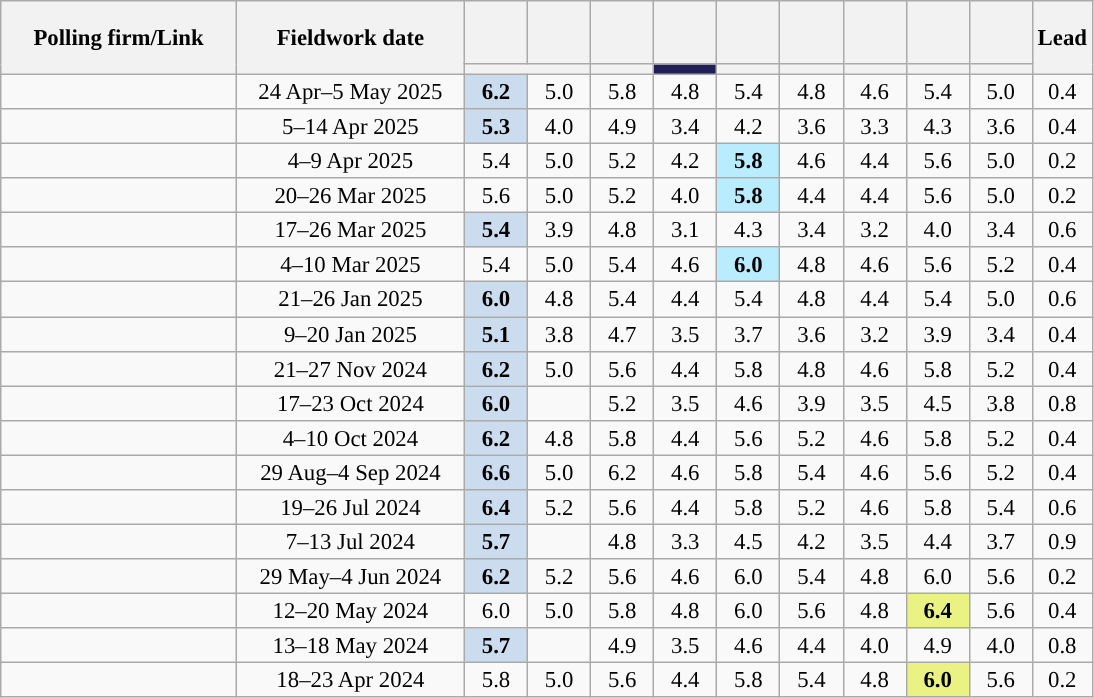<table class="wikitable sortable mw-datatable" style="text-align:center;font-size:95%;line-height:16px;">
<tr style="height:42px;">
<th rowspan="2" style="width:150px;">Polling firm/Link</th>
<th rowspan="2" style="width:145px;">Fieldwork date</th>
<th class="unsortable" style="width:35px;"></th>
<th class="unsortable" style="width:35px;"></th>
<th class="unsortable" style="width:35px;"></th>
<th class="unsortable" style="width:35px;"></th>
<th class="unsortable" style="width:35px;"></th>
<th class="unsortable" style="width:35px;"></th>
<th class="unsortable" style="width:35px;"></th>
<th class="unsortable" style="width:35px;"></th>
<th class="unsortable" style="width:35px;"></th>
<th rowspan="2" class="unsortable" style="width:30px;">Lead</th>
</tr>
<tr>
<th colspan="2" style="color:inherit;background:"></th>
<th style="color:inherit;background:"></th>
<th style="color:inherit;background:#202056;"></th>
<th style="color:inherit;background:"></th>
<th style="color:inherit;background:"></th>
<th style="color:inherit;background:"></th>
<th style="color:inherit;background:"></th>
<th style="color:inherit;background:"></th>
</tr>
<tr>
<td></td>
<td data-sort-value="2019-10-03">24 Apr–5 May 2025</td>
<td style="background:#CBDCEF"><strong>6.2</strong></td>
<td>5.0</td>
<td>5.8</td>
<td>4.8</td>
<td>5.4</td>
<td>4.8</td>
<td>4.6</td>
<td>5.4</td>
<td>5.0</td>
<td style="background:">0.4</td>
</tr>
<tr>
<td></td>
<td>5–14 Apr 2025</td>
<td style="background:#CBDCEF"><strong>5.3</strong></td>
<td>4.0</td>
<td>4.9</td>
<td>3.4</td>
<td>4.2</td>
<td>3.6</td>
<td>3.3</td>
<td>4.3</td>
<td>3.6</td>
<td style="background:">0.4</td>
</tr>
<tr>
<td></td>
<td data-sort-value="2019-10-03">4–9 Apr 2025</td>
<td>5.4</td>
<td>5.0</td>
<td>5.2</td>
<td>4.2</td>
<td style="background:#b9ecff;"><strong>5.8</strong></td>
<td>4.6</td>
<td>4.4</td>
<td>5.6</td>
<td>5.0</td>
<td style="background:">0.2</td>
</tr>
<tr>
<td></td>
<td data-sort-value="2019-10-03">20–26 Mar 2025</td>
<td>5.6</td>
<td>5.0</td>
<td>5.2</td>
<td>4.0</td>
<td style="background:#b9ecff;"><strong>5.8</strong></td>
<td>4.4</td>
<td>4.4</td>
<td>5.6</td>
<td>5.0</td>
<td style="background:">0.2</td>
</tr>
<tr>
<td></td>
<td data-sort-value="2024-05-13">17–26 Mar 2025</td>
<td style="background:#CBDCEF"><strong>5.4</strong></td>
<td>3.9</td>
<td>4.8</td>
<td>3.1</td>
<td>4.3</td>
<td>3.4</td>
<td>3.2</td>
<td>4.0</td>
<td>3.4</td>
<td style="background:">0.6</td>
</tr>
<tr>
<td></td>
<td data-sort-value="2019-10-03">4–10 Mar 2025</td>
<td>5.4</td>
<td>5.0</td>
<td>5.4</td>
<td>4.6</td>
<td style="background:#b9ecff;"><strong>6.0</strong></td>
<td>4.8</td>
<td>4.6</td>
<td>5.6</td>
<td>5.2</td>
<td style="background:">0.4</td>
</tr>
<tr>
<td></td>
<td data-sort-value="2019-10-03">21–26 Jan 2025</td>
<td style="background:#CBDCEF"><strong>6.0</strong></td>
<td>4.8</td>
<td>5.4</td>
<td>4.4</td>
<td>5.4</td>
<td>4.8</td>
<td>4.4</td>
<td>5.4</td>
<td>5.0</td>
<td style="background:">0.6</td>
</tr>
<tr>
<td></td>
<td>9–20 Jan 2025</td>
<td style="background:#CBDCEF"><strong>5.1</strong></td>
<td>3.8</td>
<td>4.7</td>
<td>3.5</td>
<td>3.7</td>
<td>3.6</td>
<td>3.2</td>
<td>3.9</td>
<td>3.4</td>
<td style="background:">0.4</td>
</tr>
<tr>
<td></td>
<td data-sort-value="2019-10-03">21–27 Nov 2024</td>
<td style="background:#CBDCEF"><strong>6.2</strong></td>
<td>5.0</td>
<td>5.6</td>
<td>4.4</td>
<td>5.8</td>
<td>4.8</td>
<td>4.6</td>
<td>5.8</td>
<td>5.2</td>
<td style="background:">0.4</td>
</tr>
<tr>
<td></td>
<td data-sort-value="2024-05-13">17–23 Oct 2024</td>
<td style="background:#CBDCEF"><strong>6.0</strong></td>
<td></td>
<td>5.2</td>
<td>3.5</td>
<td>4.6</td>
<td>3.9</td>
<td>3.5</td>
<td>4.5</td>
<td>3.8</td>
<td style="background:">0.8</td>
</tr>
<tr>
<td></td>
<td data-sort-value="2019-10-03">4–10 Oct 2024</td>
<td style="background:#CBDCEF"><strong>6.2</strong></td>
<td>4.8</td>
<td>5.8</td>
<td>4.4</td>
<td>5.6</td>
<td>5.2</td>
<td>4.6</td>
<td>5.8</td>
<td>5.2</td>
<td style="background:">0.4</td>
</tr>
<tr>
<td></td>
<td data-sort-value="2019-10-03">29 Aug–4 Sep 2024</td>
<td style="background:#CBDCEF"><strong>6.6</strong></td>
<td>5.0</td>
<td>6.2</td>
<td>4.6</td>
<td>5.8</td>
<td>5.4</td>
<td>4.6</td>
<td>5.6</td>
<td>5.2</td>
<td style="background:">0.4</td>
</tr>
<tr>
<td></td>
<td data-sort-value="2019-10-03">19–26 Jul 2024</td>
<td style="background:#CBDCEF"><strong>6.4</strong></td>
<td>5.2</td>
<td>5.6</td>
<td>4.4</td>
<td>5.8</td>
<td>5.2</td>
<td>4.6</td>
<td>5.8</td>
<td>5.4</td>
<td style="background:">0.6</td>
</tr>
<tr>
<td></td>
<td data-sort-value="2024-05-13">7–13 Jul 2024</td>
<td style="background:#CBDCEF"><strong>5.7</strong></td>
<td></td>
<td>4.8</td>
<td>3.3</td>
<td>4.5</td>
<td>4.2</td>
<td>3.5</td>
<td>4.4</td>
<td>3.7</td>
<td style="background:">0.9</td>
</tr>
<tr>
<td></td>
<td data-sort-value="2019-10-03">29 May–4 Jun 2024</td>
<td style="background:#CBDCEF"><strong>6.2</strong></td>
<td>5.2</td>
<td>5.6</td>
<td>4.6</td>
<td>6.0</td>
<td>5.4</td>
<td>4.8</td>
<td>6.0</td>
<td>5.6</td>
<td style="background:">0.2</td>
</tr>
<tr>
<td></td>
<td data-sort-value="2019-10-03">12–20 May 2024</td>
<td>6.0</td>
<td>5.0</td>
<td>5.8</td>
<td>4.8</td>
<td>6.0</td>
<td>5.6</td>
<td>4.8</td>
<td style="background:#eaf284;"><strong>6.4</strong></td>
<td>5.6</td>
<td style="background:">0.4</td>
</tr>
<tr>
<td></td>
<td data-sort-value="2024-05-13">13–18 May 2024</td>
<td style="background:#CBDCEF"><strong>5.7</strong></td>
<td></td>
<td>4.9</td>
<td>3.5</td>
<td>4.6</td>
<td>4.4</td>
<td>4.0</td>
<td>4.9</td>
<td>4.0</td>
<td style="background:">0.8</td>
</tr>
<tr>
<td></td>
<td data-sort-value="2019-10-03">18–23 Apr 2024</td>
<td>5.8</td>
<td>5.0</td>
<td>5.6</td>
<td>4.4</td>
<td>5.8</td>
<td>5.4</td>
<td>4.8</td>
<td style="background:#eaf284;"><strong>6.0</strong></td>
<td>5.6</td>
<td style="background:">0.2</td>
</tr>
</table>
